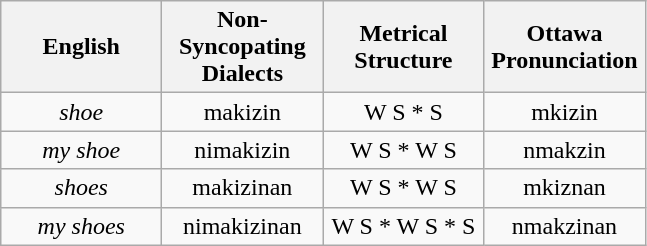<table class="wikitable" style="text-align: center;">
<tr>
<th width = "100"><strong>English</strong></th>
<th width = "100"><strong>Non-Syncopating Dialects</strong></th>
<th width = "100"><strong>Metrical Structure</strong></th>
<th width = "100"><strong>Ottawa Pronunciation</strong></th>
</tr>
<tr>
<td><em>shoe</em></td>
<td>makizin</td>
<td>W S * S</td>
<td>mkizin</td>
</tr>
<tr>
<td><em>my shoe</em></td>
<td>nimakizin</td>
<td>W  S * W  S</td>
<td>nmakzin</td>
</tr>
<tr>
<td><em>shoes</em></td>
<td>makizinan</td>
<td>W  S * W   S</td>
<td>mkiznan</td>
</tr>
<tr>
<td><em>my shoes</em></td>
<td>nimakizinan</td>
<td>W  S * W    S *  S</td>
<td>nmakzinan</td>
</tr>
</table>
